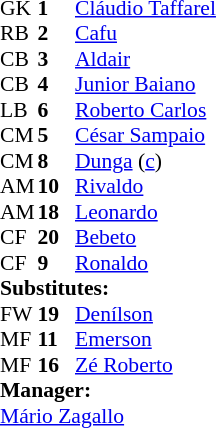<table style="font-size: 90%" cellspacing="0" cellpadding="0">
<tr>
<th width="25"></th>
<th width="25"></th>
</tr>
<tr>
<td>GK</td>
<td><strong>1</strong></td>
<td><a href='#'>Cláudio Taffarel</a></td>
</tr>
<tr>
<td>RB</td>
<td><strong>2</strong></td>
<td><a href='#'>Cafu</a></td>
<td></td>
</tr>
<tr>
<td>CB</td>
<td><strong>3</strong></td>
<td><a href='#'>Aldair</a></td>
<td></td>
</tr>
<tr>
<td>CB</td>
<td><strong>4</strong></td>
<td><a href='#'>Junior Baiano</a></td>
</tr>
<tr>
<td>LB</td>
<td><strong>6</strong></td>
<td><a href='#'>Roberto Carlos</a></td>
<td></td>
</tr>
<tr>
<td>CM</td>
<td><strong>5</strong></td>
<td><a href='#'>César Sampaio</a></td>
</tr>
<tr>
<td>CM</td>
<td><strong>8</strong></td>
<td><a href='#'>Dunga</a> (<a href='#'>c</a>)</td>
</tr>
<tr>
<td>AM</td>
<td><strong>10</strong></td>
<td><a href='#'>Rivaldo</a></td>
<td></td>
<td></td>
</tr>
<tr>
<td>AM</td>
<td><strong>18</strong></td>
<td><a href='#'>Leonardo</a></td>
<td></td>
<td></td>
</tr>
<tr>
<td>CF</td>
<td><strong>20</strong></td>
<td><a href='#'>Bebeto</a></td>
<td></td>
<td></td>
</tr>
<tr>
<td>CF</td>
<td><strong>9</strong></td>
<td><a href='#'>Ronaldo</a></td>
</tr>
<tr>
<td colspan=4><strong>Substitutes:</strong></td>
</tr>
<tr>
<td>FW</td>
<td><strong>19</strong></td>
<td><a href='#'>Denílson</a></td>
<td></td>
<td></td>
</tr>
<tr>
<td>MF</td>
<td><strong>11</strong></td>
<td><a href='#'>Emerson</a></td>
<td></td>
<td></td>
</tr>
<tr>
<td>MF</td>
<td><strong>16</strong></td>
<td><a href='#'>Zé Roberto</a></td>
<td></td>
<td></td>
</tr>
<tr>
<td colspan=4><strong>Manager:</strong></td>
</tr>
<tr>
<td colspan="4"><a href='#'>Mário Zagallo</a></td>
</tr>
</table>
